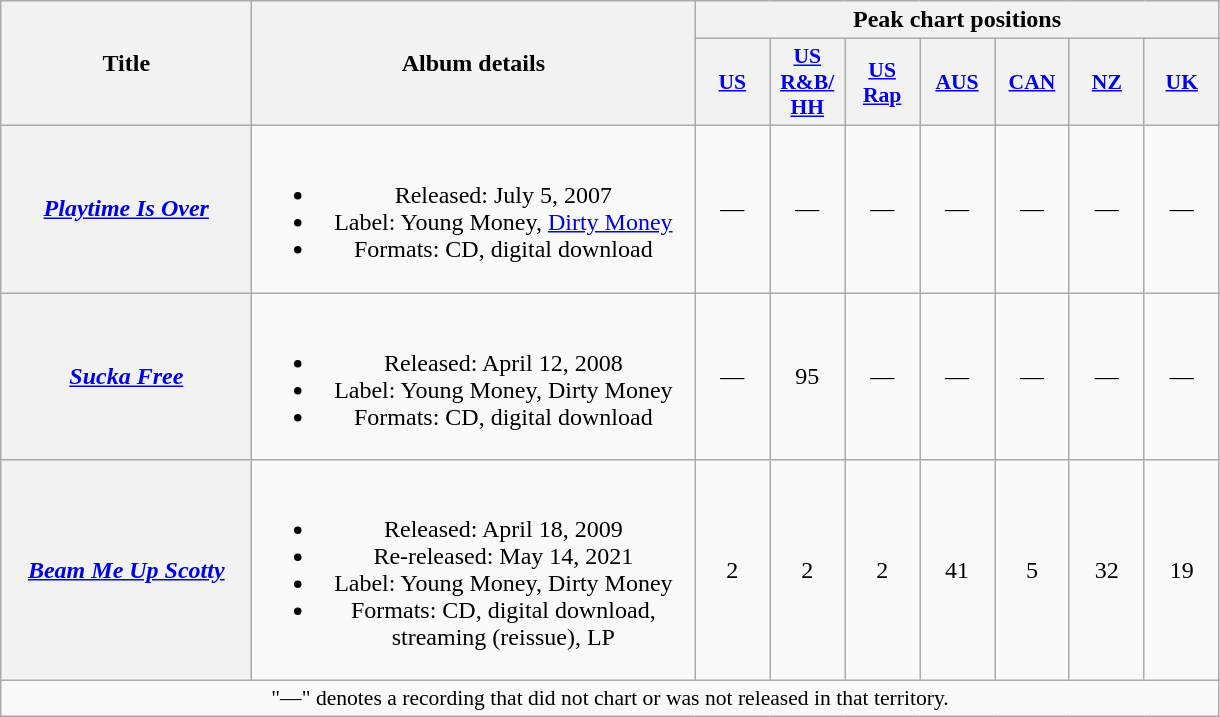<table class="wikitable plainrowheaders" style="text-align:center;">
<tr>
<th scope="col" rowspan="2" style="width:10em;">Title</th>
<th scope="col" rowspan="2" style="width:18em;">Album details</th>
<th scope="col" colspan="7">Peak chart positions</th>
</tr>
<tr>
<th scope="col" style="width:3em;font-size:90%;"><a href='#'>US</a><br></th>
<th scope="col" style="width:3em;font-size:90%;"><a href='#'>US<br>R&B/<br>HH</a><br></th>
<th scope="col" style="width:3em;font-size:90%;"><a href='#'>US<br>Rap</a><br></th>
<th scope="col" style="width:3em;font-size:90%;"><a href='#'>AUS</a><br></th>
<th scope="col" style="width:3em;font-size:90%;"><a href='#'>CAN</a><br></th>
<th scope="col" style="width:3em;font-size:90%;"><a href='#'>NZ</a><br></th>
<th scope="col" style="width:3em;font-size:90%;"><a href='#'>UK</a><br></th>
</tr>
<tr>
<th scope="row"><em><a href='#'>Playtime Is Over</a></em></th>
<td><br><ul><li>Released: July 5, 2007</li><li>Label: Young Money, <a href='#'>Dirty Money</a></li><li>Formats: CD, digital download</li></ul></td>
<td>—</td>
<td>—</td>
<td>—</td>
<td>—</td>
<td>—</td>
<td>—</td>
<td>—</td>
</tr>
<tr>
<th scope="row"><em><a href='#'>Sucka Free</a></em></th>
<td><br><ul><li>Released: April 12, 2008</li><li>Label: Young Money, Dirty Money</li><li>Formats: CD, digital download</li></ul></td>
<td>—</td>
<td>95</td>
<td>—</td>
<td>—</td>
<td>—</td>
<td>—</td>
<td>—</td>
</tr>
<tr>
<th scope="row"><em><a href='#'>Beam Me Up Scotty</a></em></th>
<td><br><ul><li>Released: April 18, 2009</li><li>Re-released: May 14, 2021</li><li>Label: Young Money, Dirty Money</li><li>Formats: CD, digital download, streaming (reissue), LP</li></ul></td>
<td>2</td>
<td>2</td>
<td>2</td>
<td>41</td>
<td>5</td>
<td>32</td>
<td>19</td>
</tr>
<tr>
<td colspan="9" style="font-size:90%">"—" denotes a recording that did not chart or was not released in that territory.</td>
</tr>
</table>
